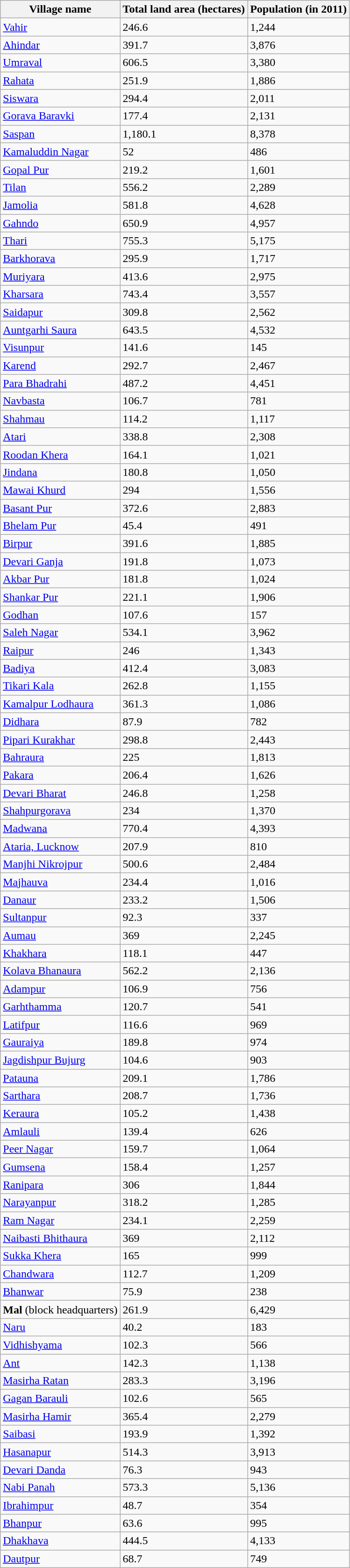<table class="wikitable sortable">
<tr>
<th>Village name</th>
<th>Total land area (hectares)</th>
<th>Population (in 2011)</th>
</tr>
<tr>
<td><a href='#'>Vahir</a></td>
<td>246.6</td>
<td>1,244</td>
</tr>
<tr>
<td><a href='#'>Ahindar</a></td>
<td>391.7</td>
<td>3,876</td>
</tr>
<tr>
<td><a href='#'>Umraval</a></td>
<td>606.5</td>
<td>3,380</td>
</tr>
<tr>
<td><a href='#'>Rahata</a></td>
<td>251.9</td>
<td>1,886</td>
</tr>
<tr>
<td><a href='#'>Siswara</a></td>
<td>294.4</td>
<td>2,011</td>
</tr>
<tr>
<td><a href='#'>Gorava Baravki</a></td>
<td>177.4</td>
<td>2,131</td>
</tr>
<tr>
<td><a href='#'>Saspan</a></td>
<td>1,180.1</td>
<td>8,378</td>
</tr>
<tr>
<td><a href='#'>Kamaluddin Nagar</a></td>
<td>52</td>
<td>486</td>
</tr>
<tr>
<td><a href='#'>Gopal Pur</a></td>
<td>219.2</td>
<td>1,601</td>
</tr>
<tr>
<td><a href='#'>Tilan</a></td>
<td>556.2</td>
<td>2,289</td>
</tr>
<tr>
<td><a href='#'>Jamolia</a></td>
<td>581.8</td>
<td>4,628</td>
</tr>
<tr>
<td><a href='#'>Gahndo</a></td>
<td>650.9</td>
<td>4,957</td>
</tr>
<tr>
<td><a href='#'>Thari</a></td>
<td>755.3</td>
<td>5,175</td>
</tr>
<tr>
<td><a href='#'>Barkhorava</a></td>
<td>295.9</td>
<td>1,717</td>
</tr>
<tr>
<td><a href='#'>Muriyara</a></td>
<td>413.6</td>
<td>2,975</td>
</tr>
<tr>
<td><a href='#'>Kharsara</a></td>
<td>743.4</td>
<td>3,557</td>
</tr>
<tr>
<td><a href='#'>Saidapur</a></td>
<td>309.8</td>
<td>2,562</td>
</tr>
<tr>
<td><a href='#'>Auntgarhi Saura</a></td>
<td>643.5</td>
<td>4,532</td>
</tr>
<tr>
<td><a href='#'>Visunpur</a></td>
<td>141.6</td>
<td>145</td>
</tr>
<tr>
<td><a href='#'>Karend</a></td>
<td>292.7</td>
<td>2,467</td>
</tr>
<tr>
<td><a href='#'>Para Bhadrahi</a></td>
<td>487.2</td>
<td>4,451</td>
</tr>
<tr>
<td><a href='#'>Navbasta</a></td>
<td>106.7</td>
<td>781</td>
</tr>
<tr>
<td><a href='#'>Shahmau</a></td>
<td>114.2</td>
<td>1,117</td>
</tr>
<tr>
<td><a href='#'>Atari</a></td>
<td>338.8</td>
<td>2,308</td>
</tr>
<tr>
<td><a href='#'>Roodan Khera</a></td>
<td>164.1</td>
<td>1,021</td>
</tr>
<tr>
<td><a href='#'>Jindana</a></td>
<td>180.8</td>
<td>1,050</td>
</tr>
<tr>
<td><a href='#'>Mawai Khurd</a></td>
<td>294</td>
<td>1,556</td>
</tr>
<tr>
<td><a href='#'>Basant Pur</a></td>
<td>372.6</td>
<td>2,883</td>
</tr>
<tr>
<td><a href='#'>Bhelam Pur</a></td>
<td>45.4</td>
<td>491</td>
</tr>
<tr>
<td><a href='#'>Birpur</a></td>
<td>391.6</td>
<td>1,885</td>
</tr>
<tr>
<td><a href='#'>Devari Ganja</a></td>
<td>191.8</td>
<td>1,073</td>
</tr>
<tr>
<td><a href='#'>Akbar Pur</a></td>
<td>181.8</td>
<td>1,024</td>
</tr>
<tr>
<td><a href='#'>Shankar Pur</a></td>
<td>221.1</td>
<td>1,906</td>
</tr>
<tr>
<td><a href='#'>Godhan</a></td>
<td>107.6</td>
<td>157</td>
</tr>
<tr>
<td><a href='#'>Saleh Nagar</a></td>
<td>534.1</td>
<td>3,962</td>
</tr>
<tr>
<td><a href='#'>Raipur</a></td>
<td>246</td>
<td>1,343</td>
</tr>
<tr>
<td><a href='#'>Badiya</a></td>
<td>412.4</td>
<td>3,083</td>
</tr>
<tr>
<td><a href='#'>Tikari Kala</a></td>
<td>262.8</td>
<td>1,155</td>
</tr>
<tr>
<td><a href='#'>Kamalpur Lodhaura</a></td>
<td>361.3</td>
<td>1,086</td>
</tr>
<tr>
<td><a href='#'>Didhara</a></td>
<td>87.9</td>
<td>782</td>
</tr>
<tr>
<td><a href='#'>Pipari Kurakhar</a></td>
<td>298.8</td>
<td>2,443</td>
</tr>
<tr>
<td><a href='#'>Bahraura</a></td>
<td>225</td>
<td>1,813</td>
</tr>
<tr>
<td><a href='#'>Pakara</a></td>
<td>206.4</td>
<td>1,626</td>
</tr>
<tr>
<td><a href='#'>Devari Bharat</a></td>
<td>246.8</td>
<td>1,258</td>
</tr>
<tr>
<td><a href='#'>Shahpurgorava</a></td>
<td>234</td>
<td>1,370</td>
</tr>
<tr>
<td><a href='#'>Madwana</a></td>
<td>770.4</td>
<td>4,393</td>
</tr>
<tr>
<td><a href='#'>Ataria, Lucknow</a></td>
<td>207.9</td>
<td>810</td>
</tr>
<tr>
<td><a href='#'>Manjhi Nikrojpur</a></td>
<td>500.6</td>
<td>2,484</td>
</tr>
<tr>
<td><a href='#'>Majhauva</a></td>
<td>234.4</td>
<td>1,016</td>
</tr>
<tr>
<td><a href='#'>Danaur</a></td>
<td>233.2</td>
<td>1,506</td>
</tr>
<tr>
<td><a href='#'>Sultanpur</a></td>
<td>92.3</td>
<td>337</td>
</tr>
<tr>
<td><a href='#'>Aumau</a></td>
<td>369</td>
<td>2,245</td>
</tr>
<tr>
<td><a href='#'>Khakhara</a></td>
<td>118.1</td>
<td>447</td>
</tr>
<tr>
<td><a href='#'>Kolava Bhanaura</a></td>
<td>562.2</td>
<td>2,136</td>
</tr>
<tr>
<td><a href='#'>Adampur</a></td>
<td>106.9</td>
<td>756</td>
</tr>
<tr>
<td><a href='#'>Garhthamma</a></td>
<td>120.7</td>
<td>541</td>
</tr>
<tr>
<td><a href='#'>Latifpur</a></td>
<td>116.6</td>
<td>969</td>
</tr>
<tr>
<td><a href='#'>Gauraiya</a></td>
<td>189.8</td>
<td>974</td>
</tr>
<tr>
<td><a href='#'>Jagdishpur Bujurg</a></td>
<td>104.6</td>
<td>903</td>
</tr>
<tr>
<td><a href='#'>Patauna</a></td>
<td>209.1</td>
<td>1,786</td>
</tr>
<tr>
<td><a href='#'>Sarthara</a></td>
<td>208.7</td>
<td>1,736</td>
</tr>
<tr>
<td><a href='#'>Keraura</a></td>
<td>105.2</td>
<td>1,438</td>
</tr>
<tr>
<td><a href='#'>Amlauli</a></td>
<td>139.4</td>
<td>626</td>
</tr>
<tr>
<td><a href='#'>Peer Nagar</a></td>
<td>159.7</td>
<td>1,064</td>
</tr>
<tr>
<td><a href='#'>Gumsena</a></td>
<td>158.4</td>
<td>1,257</td>
</tr>
<tr>
<td><a href='#'>Ranipara</a></td>
<td>306</td>
<td>1,844</td>
</tr>
<tr>
<td><a href='#'>Narayanpur</a></td>
<td>318.2</td>
<td>1,285</td>
</tr>
<tr>
<td><a href='#'>Ram Nagar</a></td>
<td>234.1</td>
<td>2,259</td>
</tr>
<tr>
<td><a href='#'>Naibasti Bhithaura</a></td>
<td>369</td>
<td>2,112</td>
</tr>
<tr>
<td><a href='#'>Sukka Khera</a></td>
<td>165</td>
<td>999</td>
</tr>
<tr>
<td><a href='#'>Chandwara</a></td>
<td>112.7</td>
<td>1,209</td>
</tr>
<tr>
<td><a href='#'>Bhanwar</a></td>
<td>75.9</td>
<td>238</td>
</tr>
<tr>
<td><strong>Mal</strong> (block headquarters)</td>
<td>261.9</td>
<td>6,429</td>
</tr>
<tr>
<td><a href='#'>Naru</a></td>
<td>40.2</td>
<td>183</td>
</tr>
<tr>
<td><a href='#'>Vidhishyama</a></td>
<td>102.3</td>
<td>566</td>
</tr>
<tr>
<td><a href='#'>Ant</a></td>
<td>142.3</td>
<td>1,138</td>
</tr>
<tr>
<td><a href='#'>Masirha Ratan</a></td>
<td>283.3</td>
<td>3,196</td>
</tr>
<tr>
<td><a href='#'>Gagan Barauli</a></td>
<td>102.6</td>
<td>565</td>
</tr>
<tr>
<td><a href='#'>Masirha Hamir</a></td>
<td>365.4</td>
<td>2,279</td>
</tr>
<tr>
<td><a href='#'>Saibasi</a></td>
<td>193.9</td>
<td>1,392</td>
</tr>
<tr>
<td><a href='#'>Hasanapur</a></td>
<td>514.3</td>
<td>3,913</td>
</tr>
<tr>
<td><a href='#'>Devari Danda</a></td>
<td>76.3</td>
<td>943</td>
</tr>
<tr>
<td><a href='#'>Nabi Panah</a></td>
<td>573.3</td>
<td>5,136</td>
</tr>
<tr>
<td><a href='#'>Ibrahimpur</a></td>
<td>48.7</td>
<td>354</td>
</tr>
<tr>
<td><a href='#'>Bhanpur</a></td>
<td>63.6</td>
<td>995</td>
</tr>
<tr>
<td><a href='#'>Dhakhava</a></td>
<td>444.5</td>
<td>4,133</td>
</tr>
<tr>
<td><a href='#'>Dautpur</a></td>
<td>68.7</td>
<td>749</td>
</tr>
</table>
